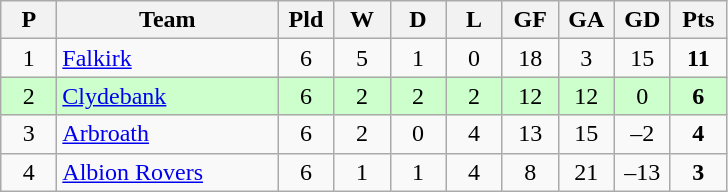<table class="wikitable" style="text-align: center;">
<tr>
<th width=30>P</th>
<th width=140>Team</th>
<th width=30>Pld</th>
<th width=30>W</th>
<th width=30>D</th>
<th width=30>L</th>
<th width=30>GF</th>
<th width=30>GA</th>
<th width=30>GD</th>
<th width=30>Pts</th>
</tr>
<tr>
<td>1</td>
<td align=left><a href='#'>Falkirk</a></td>
<td>6</td>
<td>5</td>
<td>1</td>
<td>0</td>
<td>18</td>
<td>3</td>
<td>15</td>
<td><strong>11</strong></td>
</tr>
<tr style="background:#ccffcc;">
<td>2</td>
<td align=left><a href='#'>Clydebank</a></td>
<td>6</td>
<td>2</td>
<td>2</td>
<td>2</td>
<td>12</td>
<td>12</td>
<td>0</td>
<td><strong>6</strong></td>
</tr>
<tr>
<td>3</td>
<td align=left><a href='#'>Arbroath</a></td>
<td>6</td>
<td>2</td>
<td>0</td>
<td>4</td>
<td>13</td>
<td>15</td>
<td>–2</td>
<td><strong>4</strong></td>
</tr>
<tr>
<td>4</td>
<td align=left><a href='#'>Albion Rovers</a></td>
<td>6</td>
<td>1</td>
<td>1</td>
<td>4</td>
<td>8</td>
<td>21</td>
<td>–13</td>
<td><strong>3</strong></td>
</tr>
</table>
